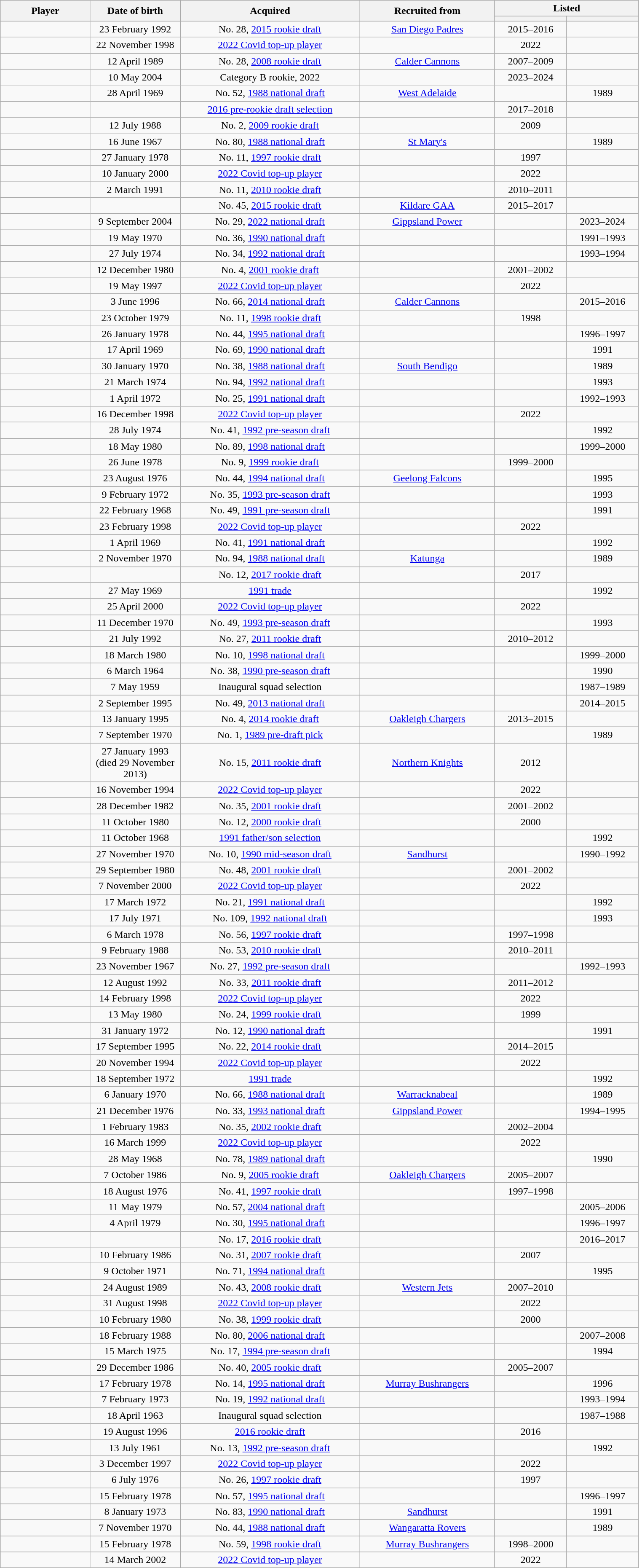<table class="wikitable sortable" style="text-align:center; width:80%;">
<tr>
<th rowspan="2" style="width:10%">Player</th>
<th rowspan="2" style="width:10%">Date of birth</th>
<th rowspan="2" style="width:20%">Acquired</th>
<th rowspan="2" style="width:15%">Recruited from</th>
<th colspan="2" style="width:10%">Listed</th>
</tr>
<tr>
<th width=8%></th>
<th width=8%></th>
</tr>
<tr>
<td align=left></td>
<td>23 February 1992</td>
<td>No. 28, <a href='#'>2015 rookie draft</a></td>
<td><a href='#'>San Diego Padres</a></td>
<td>2015–2016</td>
<td></td>
</tr>
<tr>
<td align=left></td>
<td>22 November 1998</td>
<td><a href='#'>2022 Covid top-up player</a></td>
<td></td>
<td>2022</td>
<td></td>
</tr>
<tr>
<td align=left></td>
<td>12 April 1989</td>
<td>No. 28, <a href='#'>2008 rookie draft</a></td>
<td><a href='#'>Calder Cannons</a></td>
<td>2007–2009</td>
<td></td>
</tr>
<tr>
<td align=left></td>
<td>10 May 2004</td>
<td>Category B rookie, 2022</td>
<td></td>
<td>2023–2024</td>
<td></td>
</tr>
<tr>
<td align=left></td>
<td>28 April 1969</td>
<td>No. 52, <a href='#'>1988 national draft</a></td>
<td><a href='#'>West Adelaide</a></td>
<td></td>
<td>1989</td>
</tr>
<tr>
<td align=left></td>
<td></td>
<td><a href='#'>2016 pre-rookie draft selection</a></td>
<td></td>
<td>2017–2018</td>
<td></td>
</tr>
<tr>
<td align=left></td>
<td>12 July 1988</td>
<td>No. 2, <a href='#'>2009 rookie draft</a></td>
<td></td>
<td>2009</td>
<td></td>
</tr>
<tr>
<td align=left></td>
<td>16 June 1967</td>
<td>No. 80, <a href='#'>1988 national draft</a></td>
<td><a href='#'>St Mary's</a></td>
<td></td>
<td>1989</td>
</tr>
<tr>
<td align=left></td>
<td>27 January 1978</td>
<td>No. 11, <a href='#'>1997 rookie draft</a></td>
<td></td>
<td>1997</td>
<td></td>
</tr>
<tr>
<td align=left></td>
<td>10 January 2000</td>
<td><a href='#'>2022 Covid top-up player</a></td>
<td></td>
<td>2022</td>
<td></td>
</tr>
<tr>
<td align=left></td>
<td>2 March 1991</td>
<td>No. 11, <a href='#'>2010 rookie draft</a></td>
<td></td>
<td>2010–2011</td>
<td></td>
</tr>
<tr>
<td align=left></td>
<td></td>
<td>No. 45, <a href='#'>2015 rookie draft</a></td>
<td><a href='#'>Kildare GAA</a></td>
<td>2015–2017</td>
<td></td>
</tr>
<tr>
<td align=left></td>
<td>9 September 2004</td>
<td>No. 29, <a href='#'>2022 national draft</a></td>
<td><a href='#'>Gippsland Power</a></td>
<td></td>
<td>2023–2024</td>
</tr>
<tr>
<td align=left></td>
<td>19 May 1970</td>
<td>No. 36, <a href='#'>1990 national draft</a></td>
<td></td>
<td></td>
<td>1991–1993</td>
</tr>
<tr>
<td align=left></td>
<td>27 July 1974</td>
<td>No. 34, <a href='#'>1992 national draft</a></td>
<td></td>
<td></td>
<td>1993–1994</td>
</tr>
<tr>
<td align=left></td>
<td>12 December 1980</td>
<td>No. 4, <a href='#'>2001 rookie draft</a></td>
<td></td>
<td>2001–2002</td>
<td></td>
</tr>
<tr>
<td align=left></td>
<td>19 May 1997</td>
<td><a href='#'>2022 Covid top-up player</a></td>
<td></td>
<td>2022</td>
<td></td>
</tr>
<tr>
<td align=left></td>
<td>3 June 1996</td>
<td>No. 66, <a href='#'>2014 national draft</a></td>
<td><a href='#'>Calder Cannons</a></td>
<td></td>
<td>2015–2016</td>
</tr>
<tr>
<td align=left></td>
<td>23 October 1979</td>
<td>No. 11, <a href='#'>1998 rookie draft</a></td>
<td></td>
<td>1998</td>
<td></td>
</tr>
<tr>
<td align=left></td>
<td>26 January 1978</td>
<td>No. 44, <a href='#'>1995 national draft</a></td>
<td></td>
<td></td>
<td>1996–1997</td>
</tr>
<tr>
<td align=left></td>
<td>17 April 1969</td>
<td>No. 69, <a href='#'>1990 national draft</a></td>
<td></td>
<td></td>
<td>1991</td>
</tr>
<tr>
<td align=left></td>
<td>30 January 1970</td>
<td>No. 38, <a href='#'>1988 national draft</a></td>
<td><a href='#'>South Bendigo</a></td>
<td></td>
<td>1989</td>
</tr>
<tr>
<td align=left></td>
<td>21 March 1974</td>
<td>No. 94, <a href='#'>1992 national draft</a></td>
<td></td>
<td></td>
<td>1993</td>
</tr>
<tr>
<td align=left></td>
<td>1 April 1972</td>
<td>No. 25, <a href='#'>1991 national draft</a></td>
<td></td>
<td></td>
<td>1992–1993</td>
</tr>
<tr>
<td align=left></td>
<td>16 December 1998</td>
<td><a href='#'>2022 Covid top-up player</a></td>
<td></td>
<td>2022</td>
<td></td>
</tr>
<tr>
<td align=left></td>
<td>28 July 1974</td>
<td>No. 41, <a href='#'>1992 pre-season draft</a></td>
<td></td>
<td></td>
<td>1992</td>
</tr>
<tr>
<td align=left></td>
<td>18 May 1980</td>
<td>No. 89, <a href='#'>1998 national draft</a></td>
<td></td>
<td></td>
<td>1999–2000</td>
</tr>
<tr>
<td align=left></td>
<td>26 June 1978</td>
<td>No. 9, <a href='#'>1999 rookie draft</a></td>
<td></td>
<td>1999–2000</td>
<td></td>
</tr>
<tr>
<td align=left></td>
<td>23 August 1976</td>
<td>No. 44, <a href='#'>1994 national draft</a></td>
<td><a href='#'>Geelong Falcons</a></td>
<td></td>
<td>1995</td>
</tr>
<tr>
<td align=left></td>
<td>9 February 1972</td>
<td>No. 35, <a href='#'>1993 pre-season draft</a></td>
<td></td>
<td></td>
<td>1993</td>
</tr>
<tr>
<td align=left></td>
<td>22 February 1968</td>
<td>No. 49, <a href='#'>1991 pre-season draft</a></td>
<td></td>
<td></td>
<td>1991</td>
</tr>
<tr>
<td align=left></td>
<td>23 February 1998</td>
<td><a href='#'>2022 Covid top-up player</a></td>
<td></td>
<td>2022</td>
<td></td>
</tr>
<tr>
<td align=left></td>
<td>1 April 1969</td>
<td>No. 41, <a href='#'>1991 national draft</a></td>
<td></td>
<td></td>
<td>1992</td>
</tr>
<tr>
<td align=left></td>
<td>2 November 1970</td>
<td>No. 94, <a href='#'>1988 national draft</a></td>
<td><a href='#'>Katunga</a></td>
<td></td>
<td>1989</td>
</tr>
<tr>
<td align=left></td>
<td></td>
<td>No. 12, <a href='#'>2017 rookie draft</a></td>
<td></td>
<td>2017</td>
<td></td>
</tr>
<tr>
<td align=left></td>
<td>27 May 1969</td>
<td><a href='#'>1991 trade</a></td>
<td></td>
<td></td>
<td>1992</td>
</tr>
<tr>
<td align=left></td>
<td>25 April 2000</td>
<td><a href='#'>2022 Covid top-up player</a></td>
<td></td>
<td>2022</td>
<td></td>
</tr>
<tr>
<td align=left></td>
<td>11 December 1970</td>
<td>No. 49, <a href='#'>1993 pre-season draft</a></td>
<td></td>
<td></td>
<td>1993</td>
</tr>
<tr>
<td align=left></td>
<td>21 July 1992</td>
<td>No. 27, <a href='#'>2011 rookie draft</a></td>
<td></td>
<td>2010–2012</td>
<td></td>
</tr>
<tr>
<td align=left></td>
<td>18 March 1980</td>
<td>No. 10, <a href='#'>1998 national draft</a></td>
<td></td>
<td></td>
<td>1999–2000</td>
</tr>
<tr>
<td align=left></td>
<td>6 March 1964</td>
<td>No. 38, <a href='#'>1990 pre-season draft</a></td>
<td></td>
<td></td>
<td>1990</td>
</tr>
<tr>
<td align=left></td>
<td>7 May 1959</td>
<td>Inaugural squad selection</td>
<td></td>
<td></td>
<td>1987–1989</td>
</tr>
<tr>
<td align=left></td>
<td>2 September 1995</td>
<td>No. 49, <a href='#'>2013 national draft</a></td>
<td></td>
<td></td>
<td>2014–2015</td>
</tr>
<tr>
<td align=left></td>
<td>13 January 1995</td>
<td>No. 4, <a href='#'>2014 rookie draft</a></td>
<td><a href='#'>Oakleigh Chargers</a></td>
<td>2013–2015</td>
<td></td>
</tr>
<tr>
<td align=left></td>
<td>7 September 1970</td>
<td>No. 1, <a href='#'>1989 pre-draft pick</a></td>
<td></td>
<td></td>
<td>1989</td>
</tr>
<tr>
<td align=left></td>
<td>27 January 1993<br>(died 29 November 2013)</td>
<td>No. 15, <a href='#'>2011 rookie draft</a></td>
<td><a href='#'>Northern Knights</a></td>
<td>2012</td>
<td></td>
</tr>
<tr>
<td align=left></td>
<td>16 November 1994</td>
<td><a href='#'>2022 Covid top-up player</a></td>
<td></td>
<td>2022</td>
<td></td>
</tr>
<tr>
<td align=left></td>
<td>28 December 1982</td>
<td>No. 35, <a href='#'>2001 rookie draft</a></td>
<td></td>
<td>2001–2002</td>
<td></td>
</tr>
<tr>
<td align=left></td>
<td>11 October 1980</td>
<td>No. 12, <a href='#'>2000 rookie draft</a></td>
<td></td>
<td>2000</td>
<td></td>
</tr>
<tr>
<td align=left></td>
<td>11 October 1968</td>
<td><a href='#'>1991 father/son selection</a></td>
<td></td>
<td></td>
<td>1992</td>
</tr>
<tr>
<td align=left></td>
<td>27 November 1970</td>
<td>No. 10, <a href='#'>1990 mid-season draft</a></td>
<td><a href='#'>Sandhurst</a></td>
<td></td>
<td>1990–1992</td>
</tr>
<tr>
<td align=left></td>
<td>29 September 1980</td>
<td>No. 48, <a href='#'>2001 rookie draft</a></td>
<td></td>
<td>2001–2002</td>
<td></td>
</tr>
<tr>
<td align=left></td>
<td>7 November 2000</td>
<td><a href='#'>2022 Covid top-up player</a></td>
<td></td>
<td>2022</td>
<td></td>
</tr>
<tr>
<td align=left></td>
<td>17 March 1972</td>
<td>No. 21, <a href='#'>1991 national draft</a></td>
<td></td>
<td></td>
<td>1992</td>
</tr>
<tr>
<td align=left></td>
<td>17 July 1971</td>
<td>No. 109, <a href='#'>1992 national draft</a></td>
<td></td>
<td></td>
<td>1993</td>
</tr>
<tr>
<td align=left></td>
<td>6 March 1978</td>
<td>No. 56, <a href='#'>1997 rookie draft</a></td>
<td></td>
<td>1997–1998</td>
<td></td>
</tr>
<tr>
<td align=left></td>
<td>9 February 1988</td>
<td>No. 53, <a href='#'>2010 rookie draft</a></td>
<td></td>
<td>2010–2011</td>
<td></td>
</tr>
<tr>
<td align=left></td>
<td>23 November 1967</td>
<td>No. 27, <a href='#'>1992 pre-season draft</a></td>
<td></td>
<td></td>
<td>1992–1993</td>
</tr>
<tr>
<td align=left></td>
<td>12 August 1992</td>
<td>No. 33, <a href='#'>2011 rookie draft</a></td>
<td></td>
<td>2011–2012</td>
<td></td>
</tr>
<tr>
<td align=left></td>
<td>14 February 1998</td>
<td><a href='#'>2022 Covid top-up player</a></td>
<td></td>
<td>2022</td>
<td></td>
</tr>
<tr>
<td align=left></td>
<td>13 May 1980</td>
<td>No. 24, <a href='#'>1999 rookie draft</a></td>
<td></td>
<td>1999</td>
<td></td>
</tr>
<tr>
<td align=left></td>
<td>31 January 1972</td>
<td>No. 12, <a href='#'>1990 national draft</a></td>
<td></td>
<td></td>
<td>1991</td>
</tr>
<tr>
<td align=left></td>
<td>17 September 1995</td>
<td>No. 22, <a href='#'>2014 rookie draft</a></td>
<td></td>
<td>2014–2015</td>
<td></td>
</tr>
<tr>
<td align=left></td>
<td>20 November 1994</td>
<td><a href='#'>2022 Covid top-up player</a></td>
<td></td>
<td>2022</td>
<td></td>
</tr>
<tr>
<td align=left></td>
<td>18 September 1972</td>
<td><a href='#'>1991 trade</a></td>
<td></td>
<td></td>
<td>1992</td>
</tr>
<tr>
<td align=left></td>
<td>6 January 1970</td>
<td>No. 66, <a href='#'>1988 national draft</a></td>
<td><a href='#'>Warracknabeal</a></td>
<td></td>
<td>1989</td>
</tr>
<tr>
<td align=left></td>
<td>21 December 1976</td>
<td>No. 33, <a href='#'>1993 national draft</a></td>
<td><a href='#'>Gippsland Power</a></td>
<td></td>
<td>1994–1995</td>
</tr>
<tr>
<td align=left></td>
<td>1 February 1983</td>
<td>No. 35, <a href='#'>2002 rookie draft</a></td>
<td></td>
<td>2002–2004</td>
<td></td>
</tr>
<tr>
<td align=left></td>
<td>16 March 1999</td>
<td><a href='#'>2022 Covid top-up player</a></td>
<td></td>
<td>2022</td>
<td></td>
</tr>
<tr>
<td align=left></td>
<td>28 May 1968</td>
<td>No. 78, <a href='#'>1989 national draft</a></td>
<td></td>
<td></td>
<td>1990</td>
</tr>
<tr>
<td align=left></td>
<td>7 October 1986</td>
<td>No. 9, <a href='#'>2005 rookie draft</a></td>
<td><a href='#'>Oakleigh Chargers</a></td>
<td>2005–2007</td>
<td></td>
</tr>
<tr>
<td align=left></td>
<td>18 August 1976</td>
<td>No. 41, <a href='#'>1997 rookie draft</a></td>
<td></td>
<td>1997–1998</td>
<td></td>
</tr>
<tr>
<td align=left></td>
<td>11 May 1979</td>
<td>No. 57, <a href='#'>2004 national draft</a></td>
<td></td>
<td></td>
<td>2005–2006</td>
</tr>
<tr>
<td align=left></td>
<td>4 April 1979</td>
<td>No. 30, <a href='#'>1995 national draft</a></td>
<td></td>
<td></td>
<td>1996–1997</td>
</tr>
<tr>
<td align=left></td>
<td></td>
<td>No. 17, <a href='#'>2016 rookie draft</a></td>
<td></td>
<td></td>
<td>2016–2017</td>
</tr>
<tr>
<td align=left></td>
<td>10 February 1986</td>
<td>No. 31, <a href='#'>2007 rookie draft</a></td>
<td></td>
<td>2007</td>
<td></td>
</tr>
<tr>
<td align=left></td>
<td>9 October 1971</td>
<td>No. 71, <a href='#'>1994 national draft</a></td>
<td></td>
<td></td>
<td>1995</td>
</tr>
<tr>
<td align=left></td>
<td>24 August 1989</td>
<td>No. 43, <a href='#'>2008 rookie draft</a></td>
<td><a href='#'>Western Jets</a></td>
<td>2007–2010</td>
<td></td>
</tr>
<tr>
<td align=left></td>
<td>31 August 1998</td>
<td><a href='#'>2022 Covid top-up player</a></td>
<td></td>
<td>2022</td>
<td></td>
</tr>
<tr>
<td align=left></td>
<td>10 February 1980</td>
<td>No. 38, <a href='#'>1999 rookie draft</a></td>
<td></td>
<td>2000</td>
<td></td>
</tr>
<tr>
<td align=left></td>
<td>18 February 1988</td>
<td>No. 80, <a href='#'>2006 national draft</a></td>
<td></td>
<td></td>
<td>2007–2008</td>
</tr>
<tr>
<td align=left></td>
<td>15 March 1975</td>
<td>No. 17, <a href='#'>1994 pre-season draft</a></td>
<td></td>
<td></td>
<td>1994</td>
</tr>
<tr>
<td align=left></td>
<td>29 December 1986</td>
<td>No. 40, <a href='#'>2005 rookie draft</a></td>
<td></td>
<td>2005–2007</td>
<td></td>
</tr>
<tr>
<td align=left></td>
<td>17 February 1978</td>
<td>No. 14, <a href='#'>1995 national draft</a></td>
<td><a href='#'>Murray Bushrangers</a></td>
<td></td>
<td>1996</td>
</tr>
<tr>
<td align=left></td>
<td>7 February 1973</td>
<td>No. 19, <a href='#'>1992 national draft</a></td>
<td></td>
<td></td>
<td>1993–1994</td>
</tr>
<tr>
<td align=left></td>
<td>18 April 1963</td>
<td>Inaugural squad selection</td>
<td></td>
<td></td>
<td>1987–1988</td>
</tr>
<tr>
<td align=left></td>
<td>19 August 1996</td>
<td><a href='#'>2016 rookie draft</a></td>
<td></td>
<td>2016</td>
<td></td>
</tr>
<tr>
<td align=left></td>
<td>13 July 1961</td>
<td>No. 13, <a href='#'>1992 pre-season draft</a></td>
<td></td>
<td></td>
<td>1992</td>
</tr>
<tr>
<td align=left></td>
<td>3 December 1997</td>
<td><a href='#'>2022 Covid top-up player</a></td>
<td></td>
<td>2022</td>
<td></td>
</tr>
<tr>
<td align=left></td>
<td>6 July 1976</td>
<td>No. 26, <a href='#'>1997 rookie draft</a></td>
<td></td>
<td>1997</td>
<td></td>
</tr>
<tr>
<td align=left></td>
<td>15 February 1978</td>
<td>No. 57, <a href='#'>1995 national draft</a></td>
<td></td>
<td></td>
<td>1996–1997</td>
</tr>
<tr>
<td align=left></td>
<td>8 January 1973</td>
<td>No. 83, <a href='#'>1990 national draft</a></td>
<td><a href='#'>Sandhurst</a></td>
<td></td>
<td>1991</td>
</tr>
<tr>
<td align=left></td>
<td>7 November 1970</td>
<td>No. 44, <a href='#'>1988 national draft</a></td>
<td><a href='#'>Wangaratta Rovers</a></td>
<td></td>
<td>1989</td>
</tr>
<tr>
<td align=left></td>
<td>15 February 1978</td>
<td>No. 59, <a href='#'>1998 rookie draft</a></td>
<td><a href='#'>Murray Bushrangers</a></td>
<td>1998–2000</td>
<td></td>
</tr>
<tr>
<td align=left></td>
<td>14 March 2002</td>
<td><a href='#'>2022 Covid top-up player</a></td>
<td></td>
<td>2022</td>
<td></td>
</tr>
</table>
